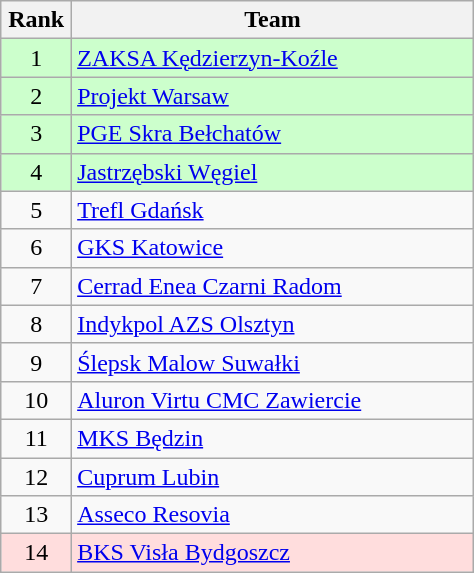<table class="wikitable" style="white-space: nowrap; width:25%;">
<tr>
<th width=15%>Rank</th>
<th>Team</th>
</tr>
<tr bgcolor=#CCFFCC>
<td style="text-align:center;">1</td>
<td><a href='#'>ZAKSA Kędzierzyn-Koźle</a></td>
</tr>
<tr bgcolor=#CCFFCC>
<td style="text-align:center;">2</td>
<td><a href='#'>Projekt Warsaw</a></td>
</tr>
<tr bgcolor=#CCFFCC>
<td style="text-align:center;">3</td>
<td><a href='#'>PGE Skra Bełchatów</a></td>
</tr>
<tr bgcolor=#CCFFCC>
<td style="text-align:center;">4</td>
<td><a href='#'>Jastrzębski Węgiel</a></td>
</tr>
<tr>
<td style="text-align:center;">5</td>
<td><a href='#'>Trefl Gdańsk</a></td>
</tr>
<tr>
<td style="text-align:center;">6</td>
<td><a href='#'>GKS Katowice</a></td>
</tr>
<tr>
<td style="text-align:center;">7</td>
<td><a href='#'>Cerrad Enea Czarni Radom</a></td>
</tr>
<tr>
<td style="text-align:center;">8</td>
<td><a href='#'>Indykpol AZS Olsztyn</a></td>
</tr>
<tr>
<td style="text-align:center;">9</td>
<td><a href='#'>Ślepsk Malow Suwałki</a></td>
</tr>
<tr>
<td style="text-align:center;">10</td>
<td><a href='#'>Aluron Virtu CMC Zawiercie</a></td>
</tr>
<tr>
<td style="text-align:center;">11</td>
<td><a href='#'>MKS Będzin</a></td>
</tr>
<tr>
<td style="text-align:center;">12</td>
<td><a href='#'>Cuprum Lubin</a></td>
</tr>
<tr>
<td style="text-align:center;">13</td>
<td><a href='#'>Asseco Resovia</a></td>
</tr>
<tr bgcolor=#FFDDDD>
<td style="text-align:center;">14</td>
<td><a href='#'>BKS Visła Bydgoszcz</a></td>
</tr>
</table>
